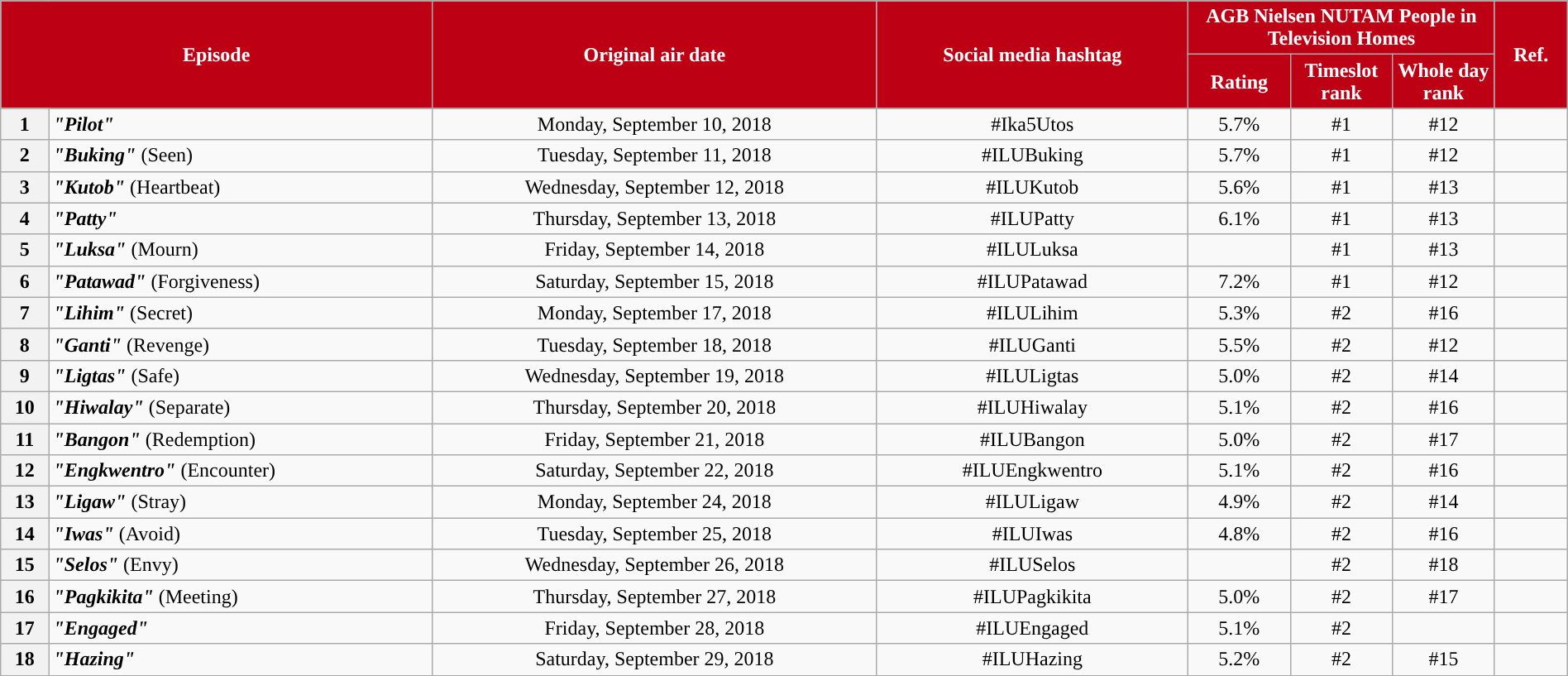<table class="wikitable" style="text-align:center; font-size:100%; line-height:18px;" width="100%">
<tr>
<th style="background-color:#BD0014; color:#ffffff;" colspan="2" rowspan="2">Episode</th>
<th style="background-color:#BD0014; color:white" rowspan="2">Original air date</th>
<th style="background-color:#BD0014; color:white" rowspan="2">Social media hashtag</th>
<th style="background-color:#BD0014; color:#ffffff;" colspan="3">AGB Nielsen NUTAM People in Television Homes</th>
<th style="background-color:#BD0014;  color:#ffffff;" rowspan="2">Ref.</th>
</tr>
<tr>
<th style="background-color:#BD0014; width:75px; color:#ffffff;">Rating</th>
<th style="background-color:#BD0014;  width:75px; color:#ffffff;">Timeslot<br>rank</th>
<th style="background-color:#BD0014; width:75px; color:#ffffff;">Whole day<br>rank</th>
</tr>
<tr>
<th>1</th>
<td style="text-align: left;"><strong><em>"Pilot"</em></strong></td>
<td>Monday, September 10, 2018</td>
<td>#Ika5Utos</td>
<td>5.7%</td>
<td>#1</td>
<td>#12</td>
<td></td>
</tr>
<tr>
<th>2</th>
<td style="text-align: left;"><strong><em>"Buking"</em></strong> (Seen)</td>
<td>Tuesday, September 11, 2018</td>
<td>#ILUBuking</td>
<td>5.7%</td>
<td>#1</td>
<td>#12</td>
<td></td>
</tr>
<tr>
<th>3</th>
<td style="text-align: left;"><strong><em>"Kutob"</em></strong> (Heartbeat)</td>
<td>Wednesday, September 12, 2018</td>
<td>#ILUKutob</td>
<td>5.6%</td>
<td>#1</td>
<td>#13</td>
<td></td>
</tr>
<tr>
<th>4</th>
<td style="text-align: left;"><strong><em>"Patty"</em></strong></td>
<td>Thursday, September 13, 2018</td>
<td>#ILUPatty</td>
<td>6.1%</td>
<td>#1</td>
<td>#13</td>
<td></td>
</tr>
<tr>
<th>5</th>
<td style="text-align: left;"><strong><em>"Luksa"</em></strong> (Mourn)</td>
<td>Friday, September 14, 2018</td>
<td>#ILULuksa</td>
<td></td>
<td>#1</td>
<td>#13</td>
<td></td>
</tr>
<tr>
<th>6</th>
<td style="text-align: left;"><strong><em>"Patawad"</em></strong> (Forgiveness)</td>
<td>Saturday, September 15, 2018</td>
<td>#ILUPatawad</td>
<td>7.2%</td>
<td>#1</td>
<td>#12</td>
<td></td>
</tr>
<tr>
<th>7</th>
<td style="text-align: left;"><strong><em>"Lihim"</em></strong> (Secret)</td>
<td>Monday, September 17, 2018</td>
<td>#ILULihim</td>
<td>5.3%</td>
<td>#2</td>
<td>#16</td>
<td></td>
</tr>
<tr>
<th>8</th>
<td style="text-align: left;"><strong><em>"Ganti"</em></strong> (Revenge)</td>
<td>Tuesday, September 18, 2018</td>
<td>#ILUGanti</td>
<td>5.5%</td>
<td>#2</td>
<td>#12</td>
<td></td>
</tr>
<tr>
<th>9</th>
<td style="text-align: left;"><strong><em>"Ligtas"</em></strong> (Safe)</td>
<td>Wednesday, September 19, 2018</td>
<td>#ILULigtas</td>
<td>5.0%</td>
<td>#2</td>
<td>#14</td>
<td></td>
</tr>
<tr>
<th>10</th>
<td style="text-align: left;"><strong><em>"Hiwalay"</em></strong> (Separate)</td>
<td>Thursday, September 20, 2018</td>
<td>#ILUHiwalay</td>
<td>5.1%</td>
<td>#2</td>
<td>#16</td>
<td></td>
</tr>
<tr>
<th>11</th>
<td style="text-align: left;"><strong><em>"Bangon"</em></strong> (Redemption)</td>
<td>Friday, September 21, 2018</td>
<td>#ILUBangon</td>
<td>5.0%</td>
<td>#2</td>
<td>#17</td>
<td></td>
</tr>
<tr>
<th>12</th>
<td style="text-align: left;"><strong><em>"Engkwentro"</em></strong> (Encounter)</td>
<td>Saturday, September 22, 2018</td>
<td>#ILUEngkwentro</td>
<td>5.1%</td>
<td>#2</td>
<td>#16</td>
<td></td>
</tr>
<tr>
<th>13</th>
<td style="text-align: left;"><strong><em>"Ligaw"</em></strong> (Stray)</td>
<td>Monday, September 24, 2018</td>
<td>#ILULigaw</td>
<td>4.9%</td>
<td>#2</td>
<td>#14</td>
<td></td>
</tr>
<tr>
<th>14</th>
<td style="text-align: left;"><strong><em>"Iwas"</em></strong> (Avoid)</td>
<td>Tuesday, September 25, 2018</td>
<td>#ILUIwas</td>
<td>4.8%</td>
<td>#2</td>
<td>#16</td>
<td></td>
</tr>
<tr>
<th>15</th>
<td style="text-align: left;"><strong><em>"Selos"</em></strong> (Envy)</td>
<td>Wednesday, September 26, 2018</td>
<td>#ILUSelos</td>
<td></td>
<td>#2</td>
<td>#18</td>
<td></td>
</tr>
<tr>
<th>16</th>
<td style="text-align: left;"><strong><em>"Pagkikita"</em></strong> (Meeting)</td>
<td>Thursday, September 27, 2018</td>
<td>#ILUPagkikita</td>
<td>5.0%</td>
<td>#2</td>
<td>#17</td>
<td></td>
</tr>
<tr>
<th>17</th>
<td style="text-align: left;"><strong><em>"Engaged"</em></strong></td>
<td>Friday, September 28, 2018</td>
<td>#ILUEngaged</td>
<td>5.1%</td>
<td>#2</td>
<td></td>
<td></td>
</tr>
<tr>
<th>18</th>
<td style="text-align: left;"><strong><em>"Hazing"</em></strong></td>
<td>Saturday, September 29, 2018</td>
<td>#ILUHazing</td>
<td>5.2%</td>
<td>#2</td>
<td>#15</td>
<td></td>
</tr>
<tr>
</tr>
</table>
